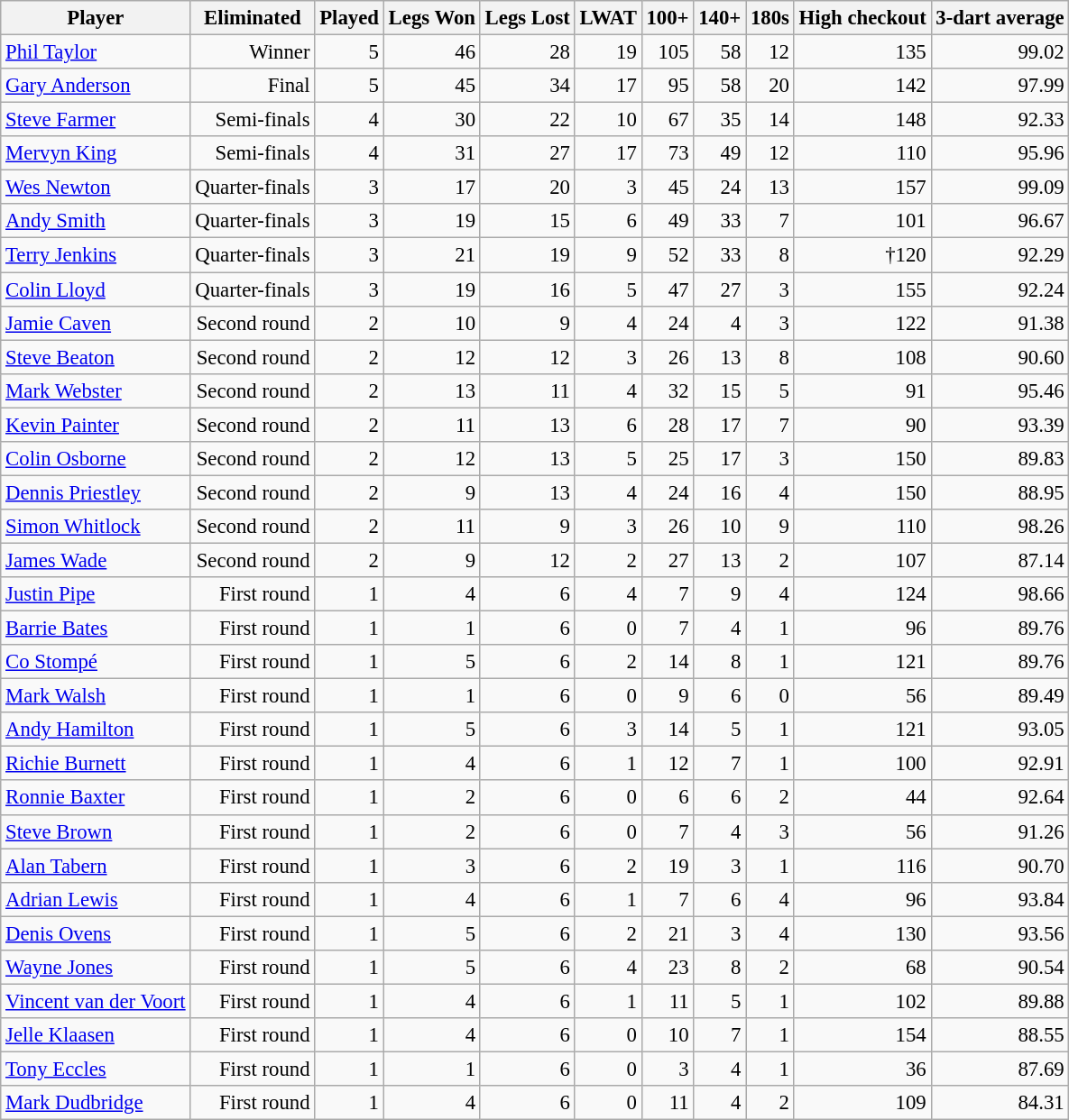<table class="wikitable sortable" style="font-size: 95%; text-align: right">
<tr>
<th>Player</th>
<th>Eliminated</th>
<th>Played</th>
<th>Legs Won</th>
<th>Legs Lost</th>
<th>LWAT</th>
<th>100+</th>
<th>140+</th>
<th>180s</th>
<th>High checkout</th>
<th>3-dart average</th>
</tr>
<tr>
<td align="left"> <a href='#'>Phil Taylor</a></td>
<td>Winner</td>
<td>5</td>
<td>46</td>
<td>28</td>
<td>19</td>
<td>105</td>
<td>58</td>
<td>12</td>
<td>135</td>
<td>99.02</td>
</tr>
<tr>
<td align="left"> <a href='#'>Gary Anderson</a></td>
<td>Final</td>
<td>5</td>
<td>45</td>
<td>34</td>
<td>17</td>
<td>95</td>
<td>58</td>
<td>20</td>
<td>142</td>
<td>97.99</td>
</tr>
<tr>
<td align="left"> <a href='#'>Steve Farmer</a></td>
<td>Semi-finals</td>
<td>4</td>
<td>30</td>
<td>22</td>
<td>10</td>
<td>67</td>
<td>35</td>
<td>14</td>
<td>148</td>
<td>92.33</td>
</tr>
<tr>
<td align="left"> <a href='#'>Mervyn King</a></td>
<td>Semi-finals</td>
<td>4</td>
<td>31</td>
<td>27</td>
<td>17</td>
<td>73</td>
<td>49</td>
<td>12</td>
<td>110</td>
<td>95.96</td>
</tr>
<tr>
<td align="left"> <a href='#'>Wes Newton</a></td>
<td>Quarter-finals</td>
<td>3</td>
<td>17</td>
<td>20</td>
<td>3</td>
<td>45</td>
<td>24</td>
<td>13</td>
<td>157</td>
<td>99.09</td>
</tr>
<tr>
<td align="left"> <a href='#'>Andy Smith</a></td>
<td>Quarter-finals</td>
<td>3</td>
<td>19</td>
<td>15</td>
<td>6</td>
<td>49</td>
<td>33</td>
<td>7</td>
<td>101</td>
<td>96.67</td>
</tr>
<tr>
<td align="left"> <a href='#'>Terry Jenkins</a></td>
<td>Quarter-finals</td>
<td>3</td>
<td>21</td>
<td>19</td>
<td>9</td>
<td>52</td>
<td>33</td>
<td>8</td>
<td>†120</td>
<td>92.29</td>
</tr>
<tr>
<td align="left"> <a href='#'>Colin Lloyd</a></td>
<td>Quarter-finals</td>
<td>3</td>
<td>19</td>
<td>16</td>
<td>5</td>
<td>47</td>
<td>27</td>
<td>3</td>
<td>155</td>
<td>92.24</td>
</tr>
<tr>
<td align="left"> <a href='#'>Jamie Caven</a></td>
<td>Second round</td>
<td>2</td>
<td>10</td>
<td>9</td>
<td>4</td>
<td>24</td>
<td>4</td>
<td>3</td>
<td>122</td>
<td>91.38</td>
</tr>
<tr>
<td align="left"> <a href='#'>Steve Beaton</a></td>
<td>Second round</td>
<td>2</td>
<td>12</td>
<td>12</td>
<td>3</td>
<td>26</td>
<td>13</td>
<td>8</td>
<td>108</td>
<td>90.60</td>
</tr>
<tr>
<td align="left"> <a href='#'>Mark Webster</a></td>
<td>Second round</td>
<td>2</td>
<td>13</td>
<td>11</td>
<td>4</td>
<td>32</td>
<td>15</td>
<td>5</td>
<td>91</td>
<td>95.46</td>
</tr>
<tr>
<td align="left"> <a href='#'>Kevin Painter</a></td>
<td>Second round</td>
<td>2</td>
<td>11</td>
<td>13</td>
<td>6</td>
<td>28</td>
<td>17</td>
<td>7</td>
<td>90</td>
<td>93.39</td>
</tr>
<tr>
<td align="left"> <a href='#'>Colin Osborne</a></td>
<td>Second round</td>
<td>2</td>
<td>12</td>
<td>13</td>
<td>5</td>
<td>25</td>
<td>17</td>
<td>3</td>
<td>150</td>
<td>89.83</td>
</tr>
<tr>
<td align="left"> <a href='#'>Dennis Priestley</a></td>
<td>Second round</td>
<td>2</td>
<td>9</td>
<td>13</td>
<td>4</td>
<td>24</td>
<td>16</td>
<td>4</td>
<td>150</td>
<td>88.95</td>
</tr>
<tr>
<td align="left"> <a href='#'>Simon Whitlock</a></td>
<td>Second round</td>
<td>2</td>
<td>11</td>
<td>9</td>
<td>3</td>
<td>26</td>
<td>10</td>
<td>9</td>
<td>110</td>
<td>98.26</td>
</tr>
<tr>
<td align="left"> <a href='#'>James Wade</a></td>
<td>Second round</td>
<td>2</td>
<td>9</td>
<td>12</td>
<td>2</td>
<td>27</td>
<td>13</td>
<td>2</td>
<td>107</td>
<td>87.14</td>
</tr>
<tr>
<td align="left"> <a href='#'>Justin Pipe</a></td>
<td>First round</td>
<td>1</td>
<td>4</td>
<td>6</td>
<td>4</td>
<td>7</td>
<td>9</td>
<td>4</td>
<td>124</td>
<td>98.66</td>
</tr>
<tr>
<td align="left"> <a href='#'>Barrie Bates</a></td>
<td>First round</td>
<td>1</td>
<td>1</td>
<td>6</td>
<td>0</td>
<td>7</td>
<td>4</td>
<td>1</td>
<td>96</td>
<td>89.76</td>
</tr>
<tr>
<td align="left"> <a href='#'>Co Stompé</a></td>
<td>First round</td>
<td>1</td>
<td>5</td>
<td>6</td>
<td>2</td>
<td>14</td>
<td>8</td>
<td>1</td>
<td>121</td>
<td>89.76</td>
</tr>
<tr>
<td align="left"> <a href='#'>Mark Walsh</a></td>
<td>First round</td>
<td>1</td>
<td>1</td>
<td>6</td>
<td>0</td>
<td>9</td>
<td>6</td>
<td>0</td>
<td>56</td>
<td>89.49</td>
</tr>
<tr>
<td align="left"> <a href='#'>Andy Hamilton</a></td>
<td>First round</td>
<td>1</td>
<td>5</td>
<td>6</td>
<td>3</td>
<td>14</td>
<td>5</td>
<td>1</td>
<td>121</td>
<td>93.05</td>
</tr>
<tr>
<td align="left"> <a href='#'>Richie Burnett</a></td>
<td>First round</td>
<td>1</td>
<td>4</td>
<td>6</td>
<td>1</td>
<td>12</td>
<td>7</td>
<td>1</td>
<td>100</td>
<td>92.91</td>
</tr>
<tr>
<td align="left"> <a href='#'>Ronnie Baxter</a></td>
<td>First round</td>
<td>1</td>
<td>2</td>
<td>6</td>
<td>0</td>
<td>6</td>
<td>6</td>
<td>2</td>
<td>44</td>
<td>92.64</td>
</tr>
<tr>
<td align="left"> <a href='#'>Steve Brown</a></td>
<td>First round</td>
<td>1</td>
<td>2</td>
<td>6</td>
<td>0</td>
<td>7</td>
<td>4</td>
<td>3</td>
<td>56</td>
<td>91.26</td>
</tr>
<tr>
<td align="left"> <a href='#'>Alan Tabern</a></td>
<td>First round</td>
<td>1</td>
<td>3</td>
<td>6</td>
<td>2</td>
<td>19</td>
<td>3</td>
<td>1</td>
<td>116</td>
<td>90.70</td>
</tr>
<tr>
<td align="left"> <a href='#'>Adrian Lewis</a></td>
<td>First round</td>
<td>1</td>
<td>4</td>
<td>6</td>
<td>1</td>
<td>7</td>
<td>6</td>
<td>4</td>
<td>96</td>
<td>93.84</td>
</tr>
<tr>
<td align="left"> <a href='#'>Denis Ovens</a></td>
<td>First round</td>
<td>1</td>
<td>5</td>
<td>6</td>
<td>2</td>
<td>21</td>
<td>3</td>
<td>4</td>
<td>130</td>
<td>93.56</td>
</tr>
<tr>
<td align="left"> <a href='#'>Wayne Jones</a></td>
<td>First round</td>
<td>1</td>
<td>5</td>
<td>6</td>
<td>4</td>
<td>23</td>
<td>8</td>
<td>2</td>
<td>68</td>
<td>90.54</td>
</tr>
<tr>
<td align="left"> <a href='#'>Vincent van der Voort</a></td>
<td>First round</td>
<td>1</td>
<td>4</td>
<td>6</td>
<td>1</td>
<td>11</td>
<td>5</td>
<td>1</td>
<td>102</td>
<td>89.88</td>
</tr>
<tr>
<td align="left"> <a href='#'>Jelle Klaasen</a></td>
<td>First round</td>
<td>1</td>
<td>4</td>
<td>6</td>
<td>0</td>
<td>10</td>
<td>7</td>
<td>1</td>
<td>154</td>
<td>88.55</td>
</tr>
<tr>
<td align="left"> <a href='#'>Tony Eccles</a></td>
<td>First round</td>
<td>1</td>
<td>1</td>
<td>6</td>
<td>0</td>
<td>3</td>
<td>4</td>
<td>1</td>
<td>36</td>
<td>87.69</td>
</tr>
<tr>
<td align="left"> <a href='#'>Mark Dudbridge</a></td>
<td>First round</td>
<td>1</td>
<td>4</td>
<td>6</td>
<td>0</td>
<td>11</td>
<td>4</td>
<td>2</td>
<td>109</td>
<td>84.31</td>
</tr>
</table>
